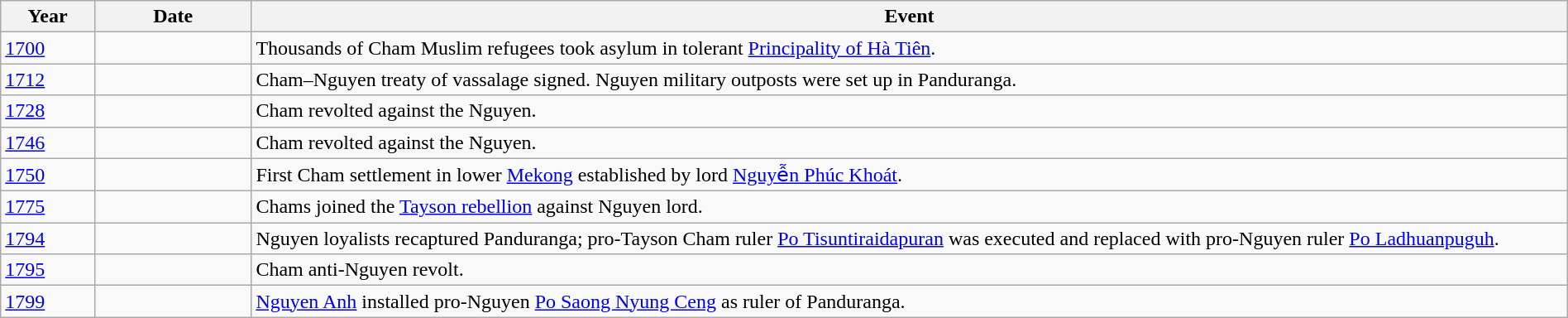<table class="wikitable" width="100%">
<tr>
<th style="width:6%">Year</th>
<th style="width:10%">Date</th>
<th>Event</th>
</tr>
<tr>
<td><a href='#'>1700</a></td>
<td></td>
<td>Thousands of Cham Muslim refugees took asylum in tolerant <a href='#'>Principality of Hà Tiên</a>.</td>
</tr>
<tr>
<td><a href='#'>1712</a></td>
<td></td>
<td>Cham–Nguyen treaty of vassalage signed. Nguyen military outposts were set up in Panduranga.</td>
</tr>
<tr>
<td><a href='#'>1728</a></td>
<td></td>
<td>Cham revolted against the Nguyen.</td>
</tr>
<tr>
<td><a href='#'>1746</a></td>
<td></td>
<td>Cham revolted against the Nguyen.</td>
</tr>
<tr>
<td><a href='#'>1750</a></td>
<td></td>
<td>First Cham settlement in lower <a href='#'>Mekong</a> established by lord <a href='#'>Nguyễn Phúc Khoát</a>.</td>
</tr>
<tr>
<td><a href='#'>1775</a></td>
<td></td>
<td>Chams joined the <a href='#'>Tayson rebellion</a> against Nguyen lord.</td>
</tr>
<tr>
<td><a href='#'>1794</a></td>
<td></td>
<td>Nguyen loyalists recaptured Panduranga; pro-Tayson Cham ruler <a href='#'>Po Tisuntiraidapuran</a> was executed and replaced with pro-Nguyen ruler <a href='#'>Po Ladhuanpuguh</a>.</td>
</tr>
<tr>
<td><a href='#'>1795</a></td>
<td></td>
<td>Cham anti-Nguyen revolt.</td>
</tr>
<tr>
<td><a href='#'>1799</a></td>
<td></td>
<td><a href='#'>Nguyen Anh</a> installed pro-Nguyen <a href='#'>Po Saong Nyung Ceng</a> as ruler of Panduranga.</td>
</tr>
</table>
